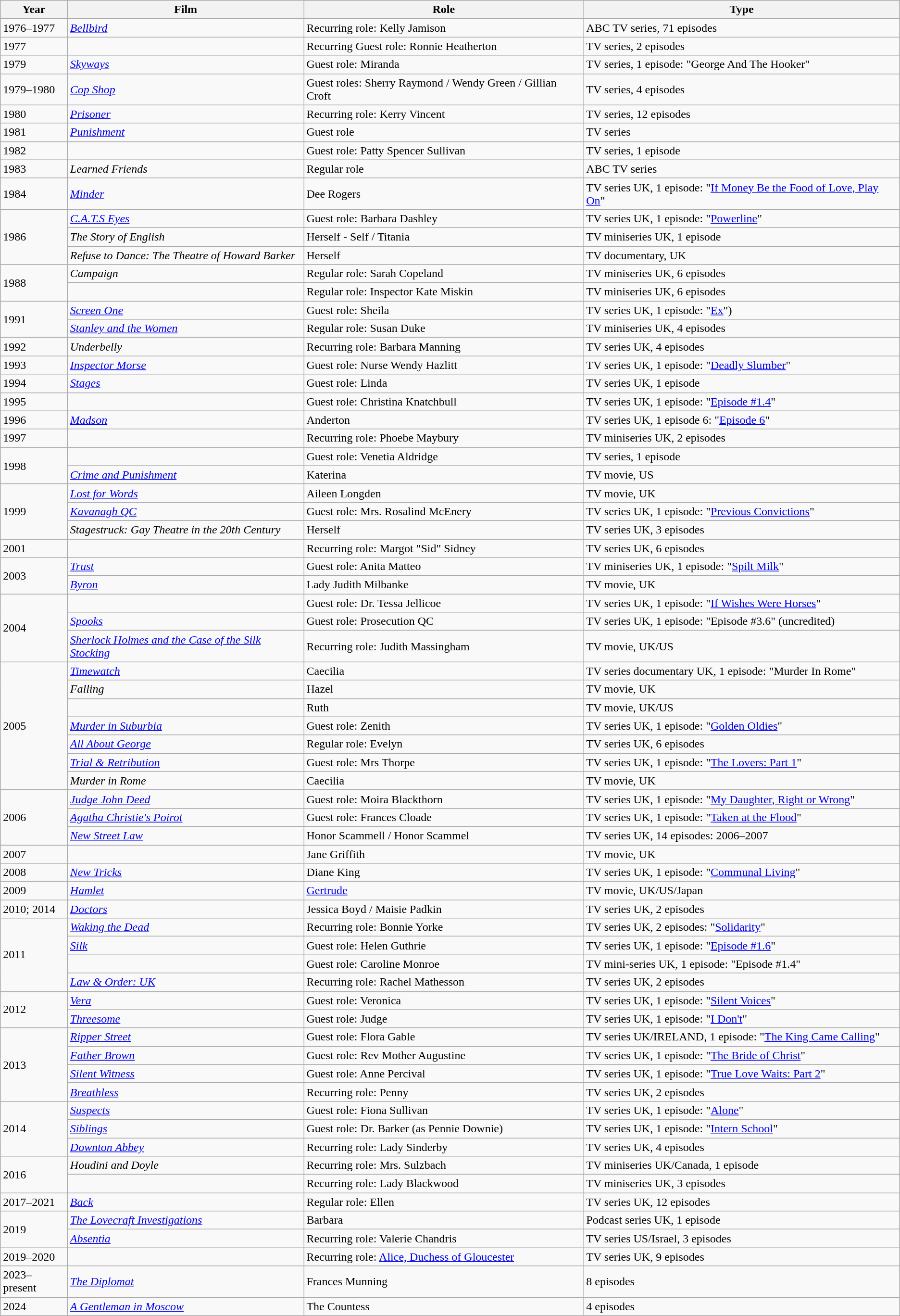<table class="wikitable sortable">
<tr>
<th>Year</th>
<th>Film</th>
<th>Role</th>
<th>Type</th>
</tr>
<tr>
<td rowspan="1">1976–1977</td>
<td><em><a href='#'>Bellbird</a></em></td>
<td>Recurring role: Kelly Jamison</td>
<td>ABC TV series, 71 episodes</td>
</tr>
<tr>
<td rowspan="1">1977</td>
<td><em></em></td>
<td>Recurring Guest role: Ronnie Heatherton</td>
<td>TV series, 2 episodes</td>
</tr>
<tr>
<td rowspan="1">1979</td>
<td><em><a href='#'>Skyways</a></em></td>
<td>Guest role: Miranda</td>
<td>TV series, 1 episode: "George And The Hooker"</td>
</tr>
<tr>
<td rowspan="1">1979–1980</td>
<td><em><a href='#'>Cop Shop</a></em></td>
<td>Guest roles: Sherry Raymond / Wendy Green / Gillian Croft</td>
<td>TV series, 4 episodes</td>
</tr>
<tr>
<td rowspan="1">1980</td>
<td><em><a href='#'>Prisoner</a></em></td>
<td>Recurring role: Kerry Vincent</td>
<td>TV series, 12 episodes</td>
</tr>
<tr>
<td rowspan="1">1981</td>
<td><em><a href='#'>Punishment</a></em></td>
<td>Guest role</td>
<td>TV series</td>
</tr>
<tr>
<td rowspan="1">1982</td>
<td><em></em></td>
<td>Guest role: Patty Spencer Sullivan</td>
<td>TV series, 1 episode</td>
</tr>
<tr>
<td rowspan="1">1983</td>
<td><em>Learned Friends</em></td>
<td>Regular role</td>
<td>ABC TV series</td>
</tr>
<tr>
<td rowspan="1">1984</td>
<td><em><a href='#'>Minder</a></em></td>
<td>Dee Rogers</td>
<td>TV series UK, 1 episode: "<a href='#'>If Money Be the Food of Love, Play On</a>"</td>
</tr>
<tr>
<td rowspan="3">1986</td>
<td><em><a href='#'>C.A.T.S Eyes</a></em></td>
<td>Guest role: Barbara Dashley</td>
<td>TV series UK, 1 episode: "<a href='#'>Powerline</a>"</td>
</tr>
<tr>
<td><em>The Story of English</em></td>
<td>Herself - Self / Titania</td>
<td>TV miniseries UK, 1 episode</td>
</tr>
<tr>
<td><em>Refuse to Dance: The Theatre of Howard Barker</em></td>
<td>Herself</td>
<td>TV documentary, UK</td>
</tr>
<tr>
<td rowspan="2">1988</td>
<td><em>Campaign</em></td>
<td>Regular role: Sarah Copeland</td>
<td>TV miniseries UK, 6 episodes</td>
</tr>
<tr>
<td><em></em></td>
<td>Regular role: Inspector Kate Miskin</td>
<td>TV miniseries UK, 6 episodes</td>
</tr>
<tr>
<td rowspan="2">1991</td>
<td><em><a href='#'>Screen One</a></em></td>
<td>Guest role: Sheila</td>
<td>TV series UK, 1 episode: "<a href='#'>Ex</a>")</td>
</tr>
<tr>
<td><em><a href='#'>Stanley and the Women</a></em></td>
<td>Regular role: Susan Duke</td>
<td>TV miniseries UK, 4 episodes</td>
</tr>
<tr>
<td rowspan="1">1992</td>
<td><em>Underbelly</em></td>
<td>Recurring role: Barbara Manning</td>
<td>TV series UK, 4 episodes</td>
</tr>
<tr>
<td rowspan="1">1993</td>
<td><em><a href='#'>Inspector Morse</a></em></td>
<td>Guest role: Nurse Wendy Hazlitt</td>
<td>TV series UK, 1 episode: "<a href='#'>Deadly Slumber</a>"</td>
</tr>
<tr>
<td>1994</td>
<td><em><a href='#'>Stages</a></em></td>
<td>Guest role: Linda</td>
<td>TV series UK, 1 episode</td>
</tr>
<tr>
<td rowspan="1">1995</td>
<td><em></em></td>
<td>Guest role: Christina Knatchbull</td>
<td>TV series UK, 1 episode: "<a href='#'>Episode #1.4</a>"</td>
</tr>
<tr>
<td rowspan="1">1996</td>
<td><em><a href='#'>Madson</a></em></td>
<td>Anderton</td>
<td>TV series UK, 1 episode 6: "<a href='#'>Episode 6</a>"</td>
</tr>
<tr>
<td rowspan="1">1997</td>
<td><em></em></td>
<td>Recurring role: Phoebe Maybury</td>
<td>TV miniseries UK, 2 episodes</td>
</tr>
<tr>
<td rowspan="2">1998</td>
<td><em></em></td>
<td>Guest role: Venetia Aldridge</td>
<td>TV series, 1 episode</td>
</tr>
<tr>
<td><em><a href='#'>Crime and Punishment</a></em></td>
<td>Katerina</td>
<td>TV movie, US</td>
</tr>
<tr>
<td rowspan="3">1999</td>
<td><em><a href='#'>Lost for Words</a></em></td>
<td>Aileen Longden</td>
<td>TV movie, UK</td>
</tr>
<tr>
<td><em><a href='#'>Kavanagh QC</a></em></td>
<td>Guest role: Mrs. Rosalind McEnery</td>
<td>TV series UK, 1 episode: "<a href='#'>Previous Convictions</a>"</td>
</tr>
<tr>
<td><em>Stagestruck: Gay Theatre in the 20th Century</em></td>
<td>Herself</td>
<td>TV series UK, 3 episodes</td>
</tr>
<tr>
<td rowspan="1">2001</td>
<td><em></em></td>
<td>Recurring role: Margot "Sid" Sidney</td>
<td>TV series UK, 6 episodes</td>
</tr>
<tr>
<td rowspan="2">2003</td>
<td><em><a href='#'>Trust</a></em></td>
<td>Guest role: Anita Matteo</td>
<td>TV miniseries UK, 1 episode: "<a href='#'>Spilt Milk</a>"</td>
</tr>
<tr>
<td><em><a href='#'>Byron</a></em></td>
<td>Lady Judith Milbanke</td>
<td>TV movie, UK</td>
</tr>
<tr>
<td rowspan="3">2004</td>
<td><em></em></td>
<td>Guest role: Dr. Tessa Jellicoe</td>
<td>TV series UK, 1 episode: "<a href='#'>If Wishes Were Horses</a>"</td>
</tr>
<tr>
<td><em><a href='#'>Spooks</a></em></td>
<td>Guest role: Prosecution QC</td>
<td>TV series UK, 1 episode: "Episode #3.6" (uncredited)</td>
</tr>
<tr>
<td><em><a href='#'>Sherlock Holmes and the Case of the Silk Stocking</a></em></td>
<td>Recurring role: Judith Massingham</td>
<td>TV movie, UK/US</td>
</tr>
<tr>
<td rowspan="7">2005</td>
<td><em><a href='#'>Timewatch</a></em></td>
<td>Caecilia</td>
<td>TV series documentary UK, 1 episode: "Murder In Rome"</td>
</tr>
<tr>
<td><em>Falling</em></td>
<td>Hazel</td>
<td>TV movie, UK</td>
</tr>
<tr>
<td><em></em></td>
<td>Ruth</td>
<td>TV movie, UK/US</td>
</tr>
<tr>
<td><em><a href='#'>Murder in Suburbia</a></em></td>
<td>Guest role: Zenith</td>
<td>TV series UK, 1 episode: "<a href='#'>Golden Oldies</a>"</td>
</tr>
<tr>
<td><em><a href='#'>All About George</a></em></td>
<td>Regular role: Evelyn</td>
<td>TV series UK, 6 episodes</td>
</tr>
<tr>
<td><em><a href='#'>Trial & Retribution</a></em></td>
<td>Guest role: Mrs Thorpe</td>
<td>TV series UK, 1 episode: "<a href='#'>The Lovers: Part 1</a>"</td>
</tr>
<tr>
<td><em>Murder in Rome</em></td>
<td>Caecilia</td>
<td>TV movie, UK</td>
</tr>
<tr>
<td rowspan="3">2006</td>
<td><em><a href='#'>Judge John Deed</a></em></td>
<td>Guest role: Moira Blackthorn</td>
<td>TV series UK, 1 episode: "<a href='#'>My Daughter, Right or Wrong</a>"</td>
</tr>
<tr>
<td><em><a href='#'>Agatha Christie's Poirot</a></em></td>
<td>Guest role: Frances Cloade</td>
<td>TV series UK, 1 episode: "<a href='#'>Taken at the Flood</a>"</td>
</tr>
<tr>
<td><em><a href='#'>New Street Law</a></em></td>
<td>Honor Scammell / Honor Scammel</td>
<td>TV series UK, 14 episodes: 2006–2007</td>
</tr>
<tr>
<td rowspan="1">2007</td>
<td><em></em></td>
<td>Jane Griffith</td>
<td>TV movie, UK</td>
</tr>
<tr>
<td rowspan="1">2008</td>
<td><em><a href='#'>New Tricks</a></em></td>
<td>Diane King</td>
<td>TV series UK, 1 episode: "<a href='#'>Communal Living</a>"</td>
</tr>
<tr>
<td rowspan="1">2009</td>
<td><em><a href='#'>Hamlet</a></em></td>
<td><a href='#'>Gertrude</a></td>
<td>TV movie, UK/US/Japan</td>
</tr>
<tr>
<td rowspan="1">2010; 2014</td>
<td><em><a href='#'>Doctors</a></em></td>
<td>Jessica Boyd / Maisie Padkin</td>
<td>TV series UK, 2 episodes</td>
</tr>
<tr>
<td rowspan="4">2011</td>
<td><em><a href='#'>Waking the Dead</a></em></td>
<td>Recurring role: Bonnie Yorke</td>
<td>TV series UK, 2 episodes: "<a href='#'>Solidarity</a>"</td>
</tr>
<tr>
<td><em><a href='#'>Silk</a></em></td>
<td>Guest role: Helen Guthrie</td>
<td>TV series UK, 1 episode: "<a href='#'>Episode #1.6</a>"</td>
</tr>
<tr>
<td><em></em></td>
<td>Guest role: Caroline Monroe</td>
<td>TV mini-series UK, 1 episode: "Episode #1.4"</td>
</tr>
<tr>
<td><em><a href='#'>Law & Order: UK</a></em></td>
<td>Recurring role: Rachel Mathesson</td>
<td>TV series UK, 2 episodes</td>
</tr>
<tr>
<td rowspan="2">2012</td>
<td><em><a href='#'>Vera</a></em></td>
<td>Guest role: Veronica</td>
<td>TV series UK, 1 episode: "<a href='#'>Silent Voices</a>"</td>
</tr>
<tr>
<td><em><a href='#'>Threesome</a></em></td>
<td>Guest role: Judge</td>
<td>TV series UK, 1 episode: "<a href='#'>I Don't</a>"</td>
</tr>
<tr>
<td rowspan="4">2013</td>
<td><em><a href='#'>Ripper Street</a></em></td>
<td>Guest role: Flora Gable</td>
<td>TV series UK/IRELAND, 1 episode: "<a href='#'>The King Came Calling</a>"</td>
</tr>
<tr>
<td><em><a href='#'>Father Brown</a></em></td>
<td>Guest role: Rev Mother Augustine</td>
<td>TV series UK, 1 episode: "<a href='#'>The Bride of Christ</a>"</td>
</tr>
<tr>
<td><em><a href='#'>Silent Witness</a></em></td>
<td>Guest role: Anne Percival</td>
<td>TV series UK, 1 episode: "<a href='#'>True Love Waits: Part 2</a>"</td>
</tr>
<tr>
<td><em><a href='#'>Breathless</a></em></td>
<td>Recurring role: Penny</td>
<td>TV series UK, 2 episodes</td>
</tr>
<tr>
<td rowspan="3">2014</td>
<td><em><a href='#'>Suspects</a></em></td>
<td>Guest role: Fiona Sullivan</td>
<td>TV series UK, 1 episode: "<a href='#'>Alone</a>"</td>
</tr>
<tr>
<td><em><a href='#'>Siblings</a></em></td>
<td>Guest role: Dr. Barker (as Pennie Downie)</td>
<td>TV series UK, 1 episode: "<a href='#'>Intern School</a>"</td>
</tr>
<tr>
<td><em><a href='#'>Downton Abbey</a></em></td>
<td>Recurring role: Lady Sinderby</td>
<td>TV series UK, 4 episodes</td>
</tr>
<tr>
<td rowspan="2">2016</td>
<td><em>Houdini and Doyle</em></td>
<td>Recurring role: Mrs. Sulzbach</td>
<td>TV miniseries UK/Canada, 1 episode</td>
</tr>
<tr>
<td><em></em></td>
<td>Recurring role: Lady Blackwood</td>
<td>TV miniseries UK, 3 episodes</td>
</tr>
<tr>
<td rowspan="1">2017–2021</td>
<td><em><a href='#'>Back</a></em></td>
<td>Regular role: Ellen</td>
<td>TV series UK, 12 episodes</td>
</tr>
<tr>
<td rowspan="2">2019</td>
<td><em><a href='#'>The Lovecraft Investigations</a></em></td>
<td>Barbara</td>
<td>Podcast series UK, 1 episode</td>
</tr>
<tr>
<td><em><a href='#'>Absentia</a></em></td>
<td>Recurring role: Valerie Chandris</td>
<td>TV series US/Israel, 3 episodes</td>
</tr>
<tr>
<td>2019–2020</td>
<td><em></em></td>
<td>Recurring role: <a href='#'>Alice, Duchess of Gloucester</a></td>
<td>TV series UK, 9 episodes</td>
</tr>
<tr>
<td>2023–present</td>
<td><a href='#'><em>The Diplomat</em></a></td>
<td>Frances Munning</td>
<td>8 episodes</td>
</tr>
<tr>
<td>2024</td>
<td><a href='#'><em>A Gentleman in Moscow</em></a></td>
<td>The Countess</td>
<td>4 episodes</td>
</tr>
</table>
